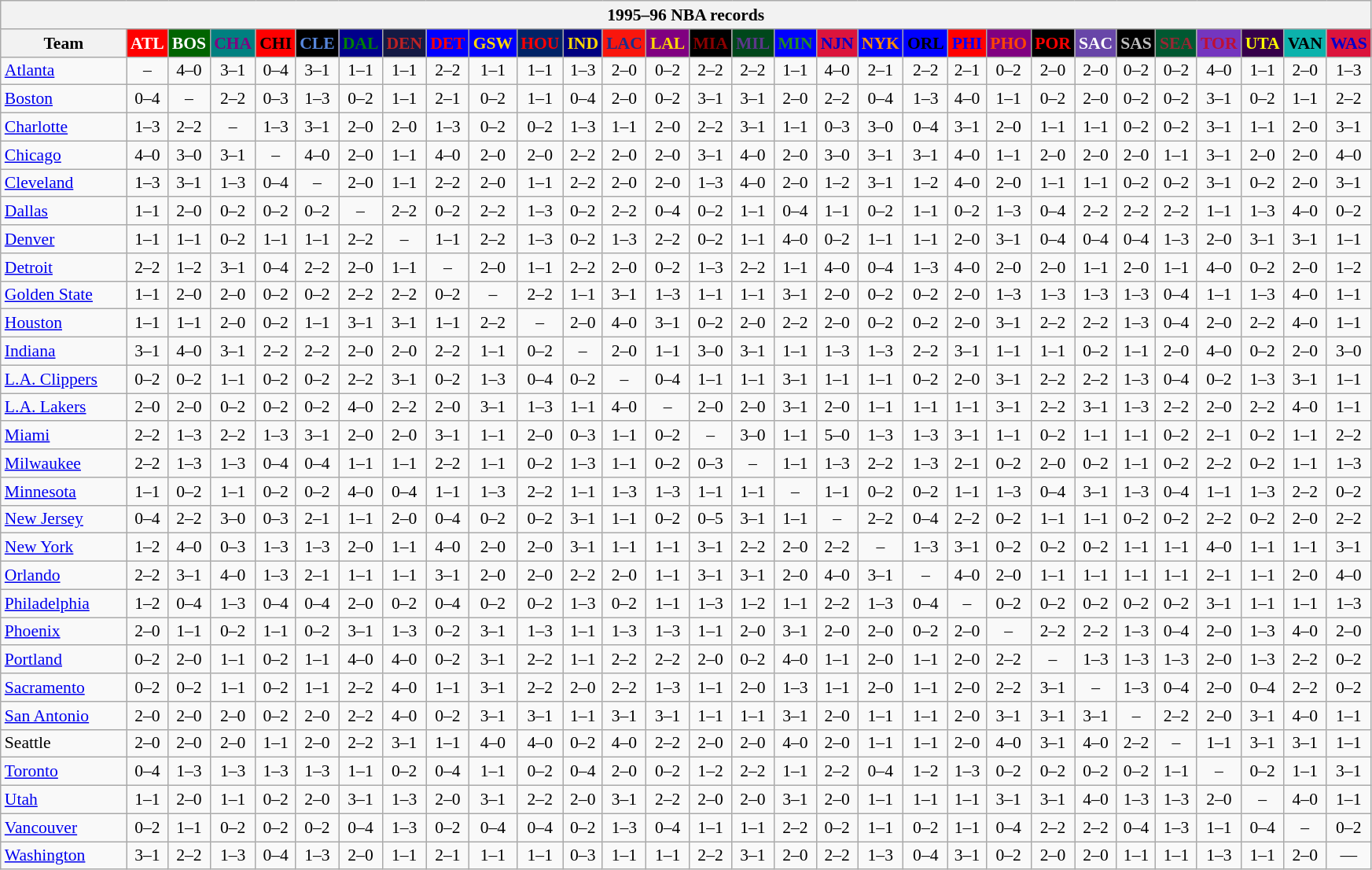<table class="wikitable" style="font-size:90%; text-align:center;">
<tr>
<th colspan=30>1995–96 NBA records</th>
</tr>
<tr>
<th width=100>Team</th>
<th style="background:#FF0000;color:#FFFFFF;width=35">ATL</th>
<th style="background:#006400;color:#FFFFFF;width=35">BOS</th>
<th style="background:#008080;color:#800080;width=35">CHA</th>
<th style="background:#FF0000;color:#000000;width=35">CHI</th>
<th style="background:#000000;color:#5787DC;width=35">CLE</th>
<th style="background:#00008B;color:#008000;width=35">DAL</th>
<th style="background:#141A44;color:#BC2224;width=35">DEN</th>
<th style="background:#0000FF;color:#FF0000;width=35">DET</th>
<th style="background:#0000FF;color:#FFD700;width=35">GSW</th>
<th style="background:#002366;color:#FF0000;width=35">HOU</th>
<th style="background:#000080;color:#FFD700;width=35">IND</th>
<th style="background:#F9160D;color:#1A2E8B;width=35">LAC</th>
<th style="background:#800080;color:#FFD700;width=35">LAL</th>
<th style="background:#000000;color:#8B0000;width=35">MIA</th>
<th style="background:#00471B;color:#5C378A;width=35">MIL</th>
<th style="background:#0000FF;color:#228B22;width=35">MIN</th>
<th style="background:#DC143C;color:#0000CD;width=35">NJN</th>
<th style="background:#0000FF;color:#FF8C00;width=35">NYK</th>
<th style="background:#0000FF;color:#000000;width=35">ORL</th>
<th style="background:#FF0000;color:#0000FF;width=35">PHI</th>
<th style="background:#800080;color:#FF4500;width=35">PHO</th>
<th style="background:#000000;color:#FF0000;width=35">POR</th>
<th style="background:#6846A8;color:#FFFFFF;width=35">SAC</th>
<th style="background:#000000;color:#C0C0C0;width=35">SAS</th>
<th style="background:#005831;color:#992634;width=35">SEA</th>
<th style="background:#7436BF;color:#BE0F34;width=35">TOR</th>
<th style="background:#36004A;color:#FFFF00;width=35">UTA</th>
<th style="background:#0CB2AC;color:#000000;width=35">VAN</th>
<th style="background:#DC143C;color:#0000CD;width=35">WAS</th>
</tr>
<tr>
<td style="text-align:left;"><a href='#'>Atlanta</a></td>
<td>–</td>
<td>4–0</td>
<td>3–1</td>
<td>0–4</td>
<td>3–1</td>
<td>1–1</td>
<td>1–1</td>
<td>2–2</td>
<td>1–1</td>
<td>1–1</td>
<td>1–3</td>
<td>2–0</td>
<td>0–2</td>
<td>2–2</td>
<td>2–2</td>
<td>1–1</td>
<td>4–0</td>
<td>2–1</td>
<td>2–2</td>
<td>2–1</td>
<td>0–2</td>
<td>2–0</td>
<td>2–0</td>
<td>0–2</td>
<td>0–2</td>
<td>4–0</td>
<td>1–1</td>
<td>2–0</td>
<td>1–3</td>
</tr>
<tr>
<td style="text-align:left;"><a href='#'>Boston</a></td>
<td>0–4</td>
<td>–</td>
<td>2–2</td>
<td>0–3</td>
<td>1–3</td>
<td>0–2</td>
<td>1–1</td>
<td>2–1</td>
<td>0–2</td>
<td>1–1</td>
<td>0–4</td>
<td>2–0</td>
<td>0–2</td>
<td>3–1</td>
<td>3–1</td>
<td>2–0</td>
<td>2–2</td>
<td>0–4</td>
<td>1–3</td>
<td>4–0</td>
<td>1–1</td>
<td>0–2</td>
<td>2–0</td>
<td>0–2</td>
<td>0–2</td>
<td>3–1</td>
<td>0–2</td>
<td>1–1</td>
<td>2–2</td>
</tr>
<tr>
<td style="text-align:left;"><a href='#'>Charlotte</a></td>
<td>1–3</td>
<td>2–2</td>
<td>–</td>
<td>1–3</td>
<td>3–1</td>
<td>2–0</td>
<td>2–0</td>
<td>1–3</td>
<td>0–2</td>
<td>0–2</td>
<td>1–3</td>
<td>1–1</td>
<td>2–0</td>
<td>2–2</td>
<td>3–1</td>
<td>1–1</td>
<td>0–3</td>
<td>3–0</td>
<td>0–4</td>
<td>3–1</td>
<td>2–0</td>
<td>1–1</td>
<td>1–1</td>
<td>0–2</td>
<td>0–2</td>
<td>3–1</td>
<td>1–1</td>
<td>2–0</td>
<td>3–1</td>
</tr>
<tr>
<td style="text-align:left;"><a href='#'>Chicago</a></td>
<td>4–0</td>
<td>3–0</td>
<td>3–1</td>
<td>–</td>
<td>4–0</td>
<td>2–0</td>
<td>1–1</td>
<td>4–0</td>
<td>2–0</td>
<td>2–0</td>
<td>2–2</td>
<td>2–0</td>
<td>2–0</td>
<td>3–1</td>
<td>4–0</td>
<td>2–0</td>
<td>3–0</td>
<td>3–1</td>
<td>3–1</td>
<td>4–0</td>
<td>1–1</td>
<td>2–0</td>
<td>2–0</td>
<td>2–0</td>
<td>1–1</td>
<td>3–1</td>
<td>2–0</td>
<td>2–0</td>
<td>4–0</td>
</tr>
<tr>
<td style="text-align:left;"><a href='#'>Cleveland</a></td>
<td>1–3</td>
<td>3–1</td>
<td>1–3</td>
<td>0–4</td>
<td>–</td>
<td>2–0</td>
<td>1–1</td>
<td>2–2</td>
<td>2–0</td>
<td>1–1</td>
<td>2–2</td>
<td>2–0</td>
<td>2–0</td>
<td>1–3</td>
<td>4–0</td>
<td>2–0</td>
<td>1–2</td>
<td>3–1</td>
<td>1–2</td>
<td>4–0</td>
<td>2–0</td>
<td>1–1</td>
<td>1–1</td>
<td>0–2</td>
<td>0–2</td>
<td>3–1</td>
<td>0–2</td>
<td>2–0</td>
<td>3–1</td>
</tr>
<tr>
<td style="text-align:left;"><a href='#'>Dallas</a></td>
<td>1–1</td>
<td>2–0</td>
<td>0–2</td>
<td>0–2</td>
<td>0–2</td>
<td>–</td>
<td>2–2</td>
<td>0–2</td>
<td>2–2</td>
<td>1–3</td>
<td>0–2</td>
<td>2–2</td>
<td>0–4</td>
<td>0–2</td>
<td>1–1</td>
<td>0–4</td>
<td>1–1</td>
<td>0–2</td>
<td>1–1</td>
<td>0–2</td>
<td>1–3</td>
<td>0–4</td>
<td>2–2</td>
<td>2–2</td>
<td>2–2</td>
<td>1–1</td>
<td>1–3</td>
<td>4–0</td>
<td>0–2</td>
</tr>
<tr>
<td style="text-align:left;"><a href='#'>Denver</a></td>
<td>1–1</td>
<td>1–1</td>
<td>0–2</td>
<td>1–1</td>
<td>1–1</td>
<td>2–2</td>
<td>–</td>
<td>1–1</td>
<td>2–2</td>
<td>1–3</td>
<td>0–2</td>
<td>1–3</td>
<td>2–2</td>
<td>0–2</td>
<td>1–1</td>
<td>4–0</td>
<td>0–2</td>
<td>1–1</td>
<td>1–1</td>
<td>2–0</td>
<td>3–1</td>
<td>0–4</td>
<td>0–4</td>
<td>0–4</td>
<td>1–3</td>
<td>2–0</td>
<td>3–1</td>
<td>3–1</td>
<td>1–1</td>
</tr>
<tr>
<td style="text-align:left;"><a href='#'>Detroit</a></td>
<td>2–2</td>
<td>1–2</td>
<td>3–1</td>
<td>0–4</td>
<td>2–2</td>
<td>2–0</td>
<td>1–1</td>
<td>–</td>
<td>2–0</td>
<td>1–1</td>
<td>2–2</td>
<td>2–0</td>
<td>0–2</td>
<td>1–3</td>
<td>2–2</td>
<td>1–1</td>
<td>4–0</td>
<td>0–4</td>
<td>1–3</td>
<td>4–0</td>
<td>2–0</td>
<td>2–0</td>
<td>1–1</td>
<td>2–0</td>
<td>1–1</td>
<td>4–0</td>
<td>0–2</td>
<td>2–0</td>
<td>1–2</td>
</tr>
<tr>
<td style="text-align:left;"><a href='#'>Golden State</a></td>
<td>1–1</td>
<td>2–0</td>
<td>2–0</td>
<td>0–2</td>
<td>0–2</td>
<td>2–2</td>
<td>2–2</td>
<td>0–2</td>
<td>–</td>
<td>2–2</td>
<td>1–1</td>
<td>3–1</td>
<td>1–3</td>
<td>1–1</td>
<td>1–1</td>
<td>3–1</td>
<td>2–0</td>
<td>0–2</td>
<td>0–2</td>
<td>2–0</td>
<td>1–3</td>
<td>1–3</td>
<td>1–3</td>
<td>1–3</td>
<td>0–4</td>
<td>1–1</td>
<td>1–3</td>
<td>4–0</td>
<td>1–1</td>
</tr>
<tr>
<td style="text-align:left;"><a href='#'>Houston</a></td>
<td>1–1</td>
<td>1–1</td>
<td>2–0</td>
<td>0–2</td>
<td>1–1</td>
<td>3–1</td>
<td>3–1</td>
<td>1–1</td>
<td>2–2</td>
<td>–</td>
<td>2–0</td>
<td>4–0</td>
<td>3–1</td>
<td>0–2</td>
<td>2–0</td>
<td>2–2</td>
<td>2–0</td>
<td>0–2</td>
<td>0–2</td>
<td>2–0</td>
<td>3–1</td>
<td>2–2</td>
<td>2–2</td>
<td>1–3</td>
<td>0–4</td>
<td>2–0</td>
<td>2–2</td>
<td>4–0</td>
<td>1–1</td>
</tr>
<tr>
<td style="text-align:left;"><a href='#'>Indiana</a></td>
<td>3–1</td>
<td>4–0</td>
<td>3–1</td>
<td>2–2</td>
<td>2–2</td>
<td>2–0</td>
<td>2–0</td>
<td>2–2</td>
<td>1–1</td>
<td>0–2</td>
<td>–</td>
<td>2–0</td>
<td>1–1</td>
<td>3–0</td>
<td>3–1</td>
<td>1–1</td>
<td>1–3</td>
<td>1–3</td>
<td>2–2</td>
<td>3–1</td>
<td>1–1</td>
<td>1–1</td>
<td>0–2</td>
<td>1–1</td>
<td>2–0</td>
<td>4–0</td>
<td>0–2</td>
<td>2–0</td>
<td>3–0</td>
</tr>
<tr>
<td style="text-align:left;"><a href='#'>L.A. Clippers</a></td>
<td>0–2</td>
<td>0–2</td>
<td>1–1</td>
<td>0–2</td>
<td>0–2</td>
<td>2–2</td>
<td>3–1</td>
<td>0–2</td>
<td>1–3</td>
<td>0–4</td>
<td>0–2</td>
<td>–</td>
<td>0–4</td>
<td>1–1</td>
<td>1–1</td>
<td>3–1</td>
<td>1–1</td>
<td>1–1</td>
<td>0–2</td>
<td>2–0</td>
<td>3–1</td>
<td>2–2</td>
<td>2–2</td>
<td>1–3</td>
<td>0–4</td>
<td>0–2</td>
<td>1–3</td>
<td>3–1</td>
<td>1–1</td>
</tr>
<tr>
<td style="text-align:left;"><a href='#'>L.A. Lakers</a></td>
<td>2–0</td>
<td>2–0</td>
<td>0–2</td>
<td>0–2</td>
<td>0–2</td>
<td>4–0</td>
<td>2–2</td>
<td>2–0</td>
<td>3–1</td>
<td>1–3</td>
<td>1–1</td>
<td>4–0</td>
<td>–</td>
<td>2–0</td>
<td>2–0</td>
<td>3–1</td>
<td>2–0</td>
<td>1–1</td>
<td>1–1</td>
<td>1–1</td>
<td>3–1</td>
<td>2–2</td>
<td>3–1</td>
<td>1–3</td>
<td>2–2</td>
<td>2–0</td>
<td>2–2</td>
<td>4–0</td>
<td>1–1</td>
</tr>
<tr>
<td style="text-align:left;"><a href='#'>Miami</a></td>
<td>2–2</td>
<td>1–3</td>
<td>2–2</td>
<td>1–3</td>
<td>3–1</td>
<td>2–0</td>
<td>2–0</td>
<td>3–1</td>
<td>1–1</td>
<td>2–0</td>
<td>0–3</td>
<td>1–1</td>
<td>0–2</td>
<td>–</td>
<td>3–0</td>
<td>1–1</td>
<td>5–0</td>
<td>1–3</td>
<td>1–3</td>
<td>3–1</td>
<td>1–1</td>
<td>0–2</td>
<td>1–1</td>
<td>1–1</td>
<td>0–2</td>
<td>2–1</td>
<td>0–2</td>
<td>1–1</td>
<td>2–2</td>
</tr>
<tr>
<td style="text-align:left;"><a href='#'>Milwaukee</a></td>
<td>2–2</td>
<td>1–3</td>
<td>1–3</td>
<td>0–4</td>
<td>0–4</td>
<td>1–1</td>
<td>1–1</td>
<td>2–2</td>
<td>1–1</td>
<td>0–2</td>
<td>1–3</td>
<td>1–1</td>
<td>0–2</td>
<td>0–3</td>
<td>–</td>
<td>1–1</td>
<td>1–3</td>
<td>2–2</td>
<td>1–3</td>
<td>2–1</td>
<td>0–2</td>
<td>2–0</td>
<td>0–2</td>
<td>1–1</td>
<td>0–2</td>
<td>2–2</td>
<td>0–2</td>
<td>1–1</td>
<td>1–3</td>
</tr>
<tr>
<td style="text-align:left;"><a href='#'>Minnesota</a></td>
<td>1–1</td>
<td>0–2</td>
<td>1–1</td>
<td>0–2</td>
<td>0–2</td>
<td>4–0</td>
<td>0–4</td>
<td>1–1</td>
<td>1–3</td>
<td>2–2</td>
<td>1–1</td>
<td>1–3</td>
<td>1–3</td>
<td>1–1</td>
<td>1–1</td>
<td>–</td>
<td>1–1</td>
<td>0–2</td>
<td>0–2</td>
<td>1–1</td>
<td>1–3</td>
<td>0–4</td>
<td>3–1</td>
<td>1–3</td>
<td>0–4</td>
<td>1–1</td>
<td>1–3</td>
<td>2–2</td>
<td>0–2</td>
</tr>
<tr>
<td style="text-align:left;"><a href='#'>New Jersey</a></td>
<td>0–4</td>
<td>2–2</td>
<td>3–0</td>
<td>0–3</td>
<td>2–1</td>
<td>1–1</td>
<td>2–0</td>
<td>0–4</td>
<td>0–2</td>
<td>0–2</td>
<td>3–1</td>
<td>1–1</td>
<td>0–2</td>
<td>0–5</td>
<td>3–1</td>
<td>1–1</td>
<td>–</td>
<td>2–2</td>
<td>0–4</td>
<td>2–2</td>
<td>0–2</td>
<td>1–1</td>
<td>1–1</td>
<td>0–2</td>
<td>0–2</td>
<td>2–2</td>
<td>0–2</td>
<td>2–0</td>
<td>2–2</td>
</tr>
<tr>
<td style="text-align:left;"><a href='#'>New York</a></td>
<td>1–2</td>
<td>4–0</td>
<td>0–3</td>
<td>1–3</td>
<td>1–3</td>
<td>2–0</td>
<td>1–1</td>
<td>4–0</td>
<td>2–0</td>
<td>2–0</td>
<td>3–1</td>
<td>1–1</td>
<td>1–1</td>
<td>3–1</td>
<td>2–2</td>
<td>2–0</td>
<td>2–2</td>
<td>–</td>
<td>1–3</td>
<td>3–1</td>
<td>0–2</td>
<td>0–2</td>
<td>0–2</td>
<td>1–1</td>
<td>1–1</td>
<td>4–0</td>
<td>1–1</td>
<td>1–1</td>
<td>3–1</td>
</tr>
<tr>
<td style="text-align:left;"><a href='#'>Orlando</a></td>
<td>2–2</td>
<td>3–1</td>
<td>4–0</td>
<td>1–3</td>
<td>2–1</td>
<td>1–1</td>
<td>1–1</td>
<td>3–1</td>
<td>2–0</td>
<td>2–0</td>
<td>2–2</td>
<td>2–0</td>
<td>1–1</td>
<td>3–1</td>
<td>3–1</td>
<td>2–0</td>
<td>4–0</td>
<td>3–1</td>
<td>–</td>
<td>4–0</td>
<td>2–0</td>
<td>1–1</td>
<td>1–1</td>
<td>1–1</td>
<td>1–1</td>
<td>2–1</td>
<td>1–1</td>
<td>2–0</td>
<td>4–0</td>
</tr>
<tr>
<td style="text-align:left;"><a href='#'>Philadelphia</a></td>
<td>1–2</td>
<td>0–4</td>
<td>1–3</td>
<td>0–4</td>
<td>0–4</td>
<td>2–0</td>
<td>0–2</td>
<td>0–4</td>
<td>0–2</td>
<td>0–2</td>
<td>1–3</td>
<td>0–2</td>
<td>1–1</td>
<td>1–3</td>
<td>1–2</td>
<td>1–1</td>
<td>2–2</td>
<td>1–3</td>
<td>0–4</td>
<td>–</td>
<td>0–2</td>
<td>0–2</td>
<td>0–2</td>
<td>0–2</td>
<td>0–2</td>
<td>3–1</td>
<td>1–1</td>
<td>1–1</td>
<td>1–3</td>
</tr>
<tr>
<td style="text-align:left;"><a href='#'>Phoenix</a></td>
<td>2–0</td>
<td>1–1</td>
<td>0–2</td>
<td>1–1</td>
<td>0–2</td>
<td>3–1</td>
<td>1–3</td>
<td>0–2</td>
<td>3–1</td>
<td>1–3</td>
<td>1–1</td>
<td>1–3</td>
<td>1–3</td>
<td>1–1</td>
<td>2–0</td>
<td>3–1</td>
<td>2–0</td>
<td>2–0</td>
<td>0–2</td>
<td>2–0</td>
<td>–</td>
<td>2–2</td>
<td>2–2</td>
<td>1–3</td>
<td>0–4</td>
<td>2–0</td>
<td>1–3</td>
<td>4–0</td>
<td>2–0</td>
</tr>
<tr>
<td style="text-align:left;"><a href='#'>Portland</a></td>
<td>0–2</td>
<td>2–0</td>
<td>1–1</td>
<td>0–2</td>
<td>1–1</td>
<td>4–0</td>
<td>4–0</td>
<td>0–2</td>
<td>3–1</td>
<td>2–2</td>
<td>1–1</td>
<td>2–2</td>
<td>2–2</td>
<td>2–0</td>
<td>0–2</td>
<td>4–0</td>
<td>1–1</td>
<td>2–0</td>
<td>1–1</td>
<td>2–0</td>
<td>2–2</td>
<td>–</td>
<td>1–3</td>
<td>1–3</td>
<td>1–3</td>
<td>2–0</td>
<td>1–3</td>
<td>2–2</td>
<td>0–2</td>
</tr>
<tr>
<td style="text-align:left;"><a href='#'>Sacramento</a></td>
<td>0–2</td>
<td>0–2</td>
<td>1–1</td>
<td>0–2</td>
<td>1–1</td>
<td>2–2</td>
<td>4–0</td>
<td>1–1</td>
<td>3–1</td>
<td>2–2</td>
<td>2–0</td>
<td>2–2</td>
<td>1–3</td>
<td>1–1</td>
<td>2–0</td>
<td>1–3</td>
<td>1–1</td>
<td>2–0</td>
<td>1–1</td>
<td>2–0</td>
<td>2–2</td>
<td>3–1</td>
<td>–</td>
<td>1–3</td>
<td>0–4</td>
<td>2–0</td>
<td>0–4</td>
<td>2–2</td>
<td>0–2</td>
</tr>
<tr>
<td style="text-align:left;"><a href='#'>San Antonio</a></td>
<td>2–0</td>
<td>2–0</td>
<td>2–0</td>
<td>0–2</td>
<td>2–0</td>
<td>2–2</td>
<td>4–0</td>
<td>0–2</td>
<td>3–1</td>
<td>3–1</td>
<td>1–1</td>
<td>3–1</td>
<td>3–1</td>
<td>1–1</td>
<td>1–1</td>
<td>3–1</td>
<td>2–0</td>
<td>1–1</td>
<td>1–1</td>
<td>2–0</td>
<td>3–1</td>
<td>3–1</td>
<td>3–1</td>
<td>–</td>
<td>2–2</td>
<td>2–0</td>
<td>3–1</td>
<td>4–0</td>
<td>1–1</td>
</tr>
<tr>
<td style="text-align:left;">Seattle</td>
<td>2–0</td>
<td>2–0</td>
<td>2–0</td>
<td>1–1</td>
<td>2–0</td>
<td>2–2</td>
<td>3–1</td>
<td>1–1</td>
<td>4–0</td>
<td>4–0</td>
<td>0–2</td>
<td>4–0</td>
<td>2–2</td>
<td>2–0</td>
<td>2–0</td>
<td>4–0</td>
<td>2–0</td>
<td>1–1</td>
<td>1–1</td>
<td>2–0</td>
<td>4–0</td>
<td>3–1</td>
<td>4–0</td>
<td>2–2</td>
<td>–</td>
<td>1–1</td>
<td>3–1</td>
<td>3–1</td>
<td>1–1</td>
</tr>
<tr>
<td style="text-align:left;"><a href='#'>Toronto</a></td>
<td>0–4</td>
<td>1–3</td>
<td>1–3</td>
<td>1–3</td>
<td>1–3</td>
<td>1–1</td>
<td>0–2</td>
<td>0–4</td>
<td>1–1</td>
<td>0–2</td>
<td>0–4</td>
<td>2–0</td>
<td>0–2</td>
<td>1–2</td>
<td>2–2</td>
<td>1–1</td>
<td>2–2</td>
<td>0–4</td>
<td>1–2</td>
<td>1–3</td>
<td>0–2</td>
<td>0–2</td>
<td>0–2</td>
<td>0–2</td>
<td>1–1</td>
<td>–</td>
<td>0–2</td>
<td>1–1</td>
<td>3–1</td>
</tr>
<tr>
<td style="text-align:left;"><a href='#'>Utah</a></td>
<td>1–1</td>
<td>2–0</td>
<td>1–1</td>
<td>0–2</td>
<td>2–0</td>
<td>3–1</td>
<td>1–3</td>
<td>2–0</td>
<td>3–1</td>
<td>2–2</td>
<td>2–0</td>
<td>3–1</td>
<td>2–2</td>
<td>2–0</td>
<td>2–0</td>
<td>3–1</td>
<td>2–0</td>
<td>1–1</td>
<td>1–1</td>
<td>1–1</td>
<td>3–1</td>
<td>3–1</td>
<td>4–0</td>
<td>1–3</td>
<td>1–3</td>
<td>2–0</td>
<td>–</td>
<td>4–0</td>
<td>1–1</td>
</tr>
<tr>
<td style="text-align:left;"><a href='#'>Vancouver</a></td>
<td>0–2</td>
<td>1–1</td>
<td>0–2</td>
<td>0–2</td>
<td>0–2</td>
<td>0–4</td>
<td>1–3</td>
<td>0–2</td>
<td>0–4</td>
<td>0–4</td>
<td>0–2</td>
<td>1–3</td>
<td>0–4</td>
<td>1–1</td>
<td>1–1</td>
<td>2–2</td>
<td>0–2</td>
<td>1–1</td>
<td>0–2</td>
<td>1–1</td>
<td>0–4</td>
<td>2–2</td>
<td>2–2</td>
<td>0–4</td>
<td>1–3</td>
<td>1–1</td>
<td>0–4</td>
<td>–</td>
<td>0–2</td>
</tr>
<tr>
<td style="text-align:left;"><a href='#'>Washington</a></td>
<td>3–1</td>
<td>2–2</td>
<td>1–3</td>
<td>0–4</td>
<td>1–3</td>
<td>2–0</td>
<td>1–1</td>
<td>2–1</td>
<td>1–1</td>
<td>1–1</td>
<td>0–3</td>
<td>1–1</td>
<td>1–1</td>
<td>2–2</td>
<td>3–1</td>
<td>2–0</td>
<td>2–2</td>
<td>1–3</td>
<td>0–4</td>
<td>3–1</td>
<td>0–2</td>
<td>2–0</td>
<td>2–0</td>
<td>1–1</td>
<td>1–1</td>
<td>1–3</td>
<td>1–1</td>
<td>2–0</td>
<td>—</td>
</tr>
</table>
